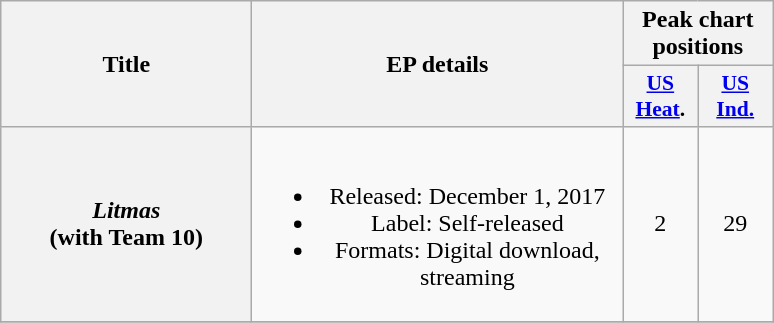<table class="wikitable plainrowheaders" style="text-align:center;">
<tr>
<th scope="col" rowspan="2" style="width:10em;">Title</th>
<th scope="col" rowspan="2" style="width:15em;">EP details</th>
<th scope="col" colspan="2">Peak chart positions</th>
</tr>
<tr>
<th scope="col" style="width:3em;font-size:90%;"><a href='#'>US<br>Heat</a>.<br></th>
<th scope="col" style="width:3em;font-size:90%;"><a href='#'>US<br>Ind.</a><br></th>
</tr>
<tr>
<th scope="row"><em>Litmas</em><br><span>(with Team 10)</span></th>
<td><br><ul><li>Released: December 1, 2017</li><li>Label: Self-released</li><li>Formats: Digital download, streaming</li></ul></td>
<td>2</td>
<td>29</td>
</tr>
<tr>
</tr>
</table>
